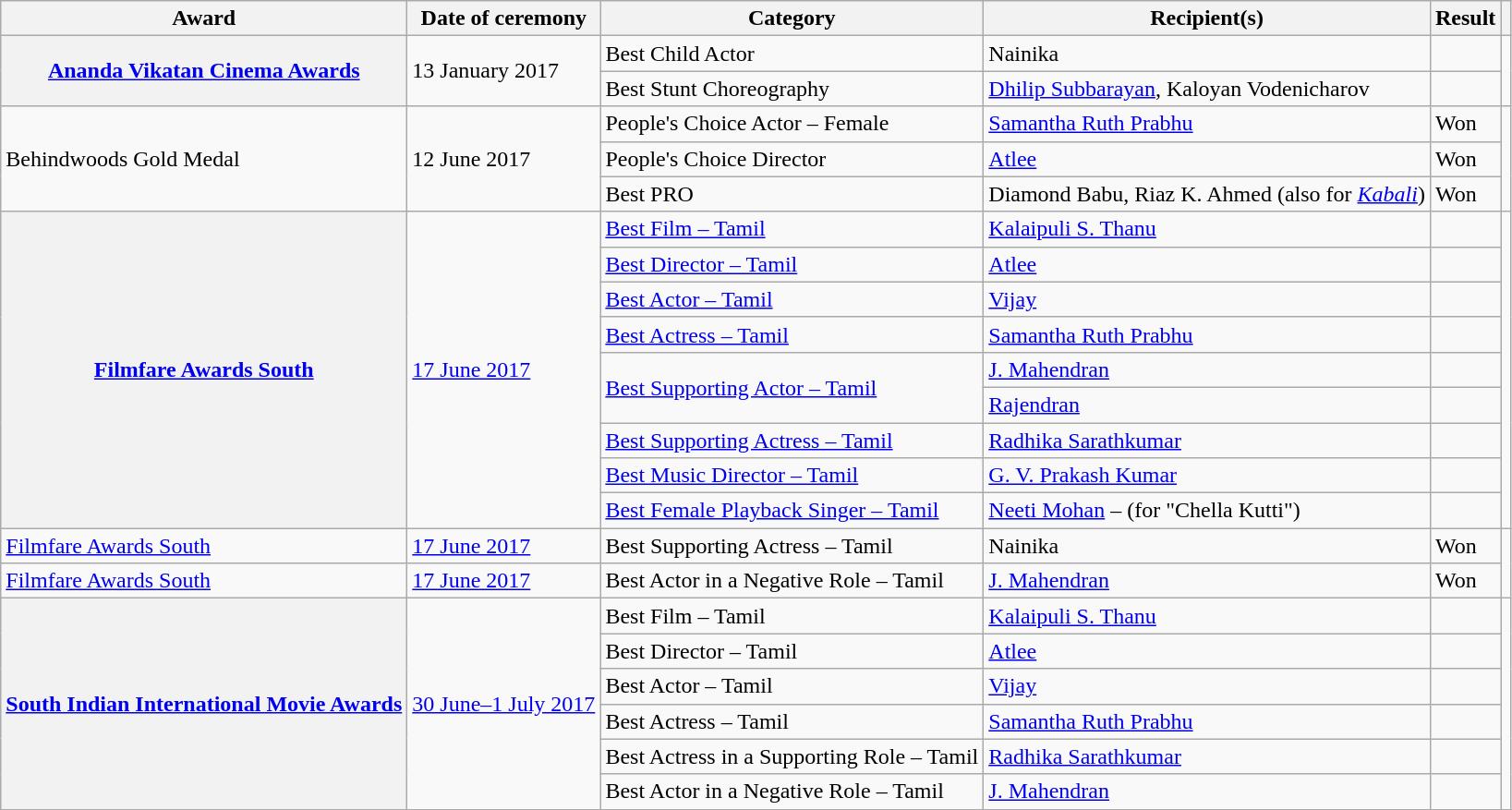<table class="wikitable plainrowheaders sortable">
<tr>
<th scope="col">Award</th>
<th scope="col">Date of ceremony</th>
<th scope="col">Category</th>
<th scope="col">Recipient(s)</th>
<th scope="col">Result</th>
<th scope="col" class="unsortable"></th>
</tr>
<tr>
<th rowspan="2" scope="row"><a href='#'>Ananda Vikatan Cinema Awards</a></th>
<td rowspan="2">13 January 2017</td>
<td>Best Child Actor</td>
<td>Nainika</td>
<td></td>
<td style="text-align:center;" rowspan="2"><br></td>
</tr>
<tr>
<td>Best Stunt Choreography</td>
<td><a href='#'>Dhilip Subbarayan</a>, Kaloyan Vodenicharov</td>
<td></td>
</tr>
<tr>
<td rowspan="3">Behindwoods Gold Medal</td>
<td rowspan="3">12 June 2017</td>
<td>People's Choice Actor – Female</td>
<td><a href='#'>Samantha Ruth Prabhu</a></td>
<td>Won</td>
</tr>
<tr>
<td>People's Choice Director</td>
<td><a href='#'>Atlee</a></td>
<td>Won</td>
</tr>
<tr>
<td>Best PRO</td>
<td>Diamond Babu, Riaz K. Ahmed (also for <em><a href='#'>Kabali</a></em>)</td>
<td>Won</td>
</tr>
<tr>
<th rowspan="9" scope="row"><a href='#'>Filmfare Awards South</a></th>
<td rowspan="9"><a href='#'>17 June 2017</a></td>
<td><a href='#'>Best Film – Tamil</a></td>
<td><a href='#'>Kalaipuli S. Thanu</a></td>
<td></td>
<td rowspan="9" style="text-align:center;"><br></td>
</tr>
<tr>
<td><a href='#'>Best Director – Tamil</a></td>
<td><a href='#'>Atlee</a></td>
<td></td>
</tr>
<tr>
<td><a href='#'>Best Actor – Tamil</a></td>
<td><a href='#'>Vijay</a></td>
<td></td>
</tr>
<tr>
<td><a href='#'>Best Actress – Tamil</a></td>
<td><a href='#'>Samantha Ruth Prabhu</a></td>
<td></td>
</tr>
<tr>
<td rowspan="2"><a href='#'>Best Supporting Actor – Tamil</a></td>
<td><a href='#'>J. Mahendran</a></td>
<td></td>
</tr>
<tr>
<td><a href='#'>Rajendran</a></td>
<td></td>
</tr>
<tr>
<td><a href='#'>Best Supporting Actress – Tamil</a></td>
<td><a href='#'>Radhika Sarathkumar</a></td>
<td></td>
</tr>
<tr>
<td><a href='#'>Best Music Director – Tamil</a></td>
<td><a href='#'>G. V. Prakash Kumar</a></td>
<td></td>
</tr>
<tr>
<td><a href='#'>Best Female Playback Singer – Tamil</a></td>
<td><a href='#'>Neeti Mohan</a> – (for "Chella Kutti")</td>
<td></td>
</tr>
<tr>
<td><a href='#'>Filmfare Awards South</a></td>
<td><a href='#'>17 June 2017</a></td>
<td>Best Supporting Actress – Tamil</td>
<td>Nainika</td>
<td>Won</td>
</tr>
<tr>
<td><a href='#'>Filmfare Awards South</a></td>
<td><a href='#'>17 June 2017</a></td>
<td>Best Actor in a Negative Role – Tamil</td>
<td><a href='#'>J. Mahendran</a></td>
<td>Won</td>
</tr>
<tr>
<th rowspan="6" scope="row"><a href='#'>South Indian International Movie Awards</a></th>
<td rowspan="6"><a href='#'>30 June–1 July 2017</a></td>
<td>Best Film – Tamil</td>
<td><a href='#'>Kalaipuli S. Thanu</a></td>
<td></td>
<td rowspan="6" style="text-align:center;"></td>
</tr>
<tr>
<td>Best Director – Tamil</td>
<td><a href='#'>Atlee</a></td>
<td></td>
</tr>
<tr>
<td>Best Actor – Tamil</td>
<td><a href='#'>Vijay</a></td>
<td></td>
</tr>
<tr>
<td>Best Actress – Tamil</td>
<td><a href='#'>Samantha Ruth Prabhu</a></td>
<td></td>
</tr>
<tr>
<td>Best Actress in a Supporting Role – Tamil</td>
<td><a href='#'>Radhika Sarathkumar</a></td>
<td></td>
</tr>
<tr>
<td>Best Actor in a Negative Role – Tamil</td>
<td><a href='#'>J. Mahendran</a></td>
<td></td>
</tr>
<tr>
</tr>
</table>
